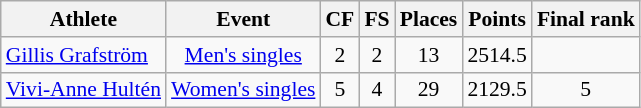<table class="wikitable" border="1" style="font-size:90%">
<tr>
<th>Athlete</th>
<th>Event</th>
<th>CF</th>
<th>FS</th>
<th>Places</th>
<th>Points</th>
<th>Final rank</th>
</tr>
<tr align=center>
<td align=left><a href='#'>Gillis Grafström</a></td>
<td><a href='#'>Men's singles</a></td>
<td>2</td>
<td>2</td>
<td>13</td>
<td>2514.5</td>
<td></td>
</tr>
<tr align=center>
<td align=left><a href='#'>Vivi-Anne Hultén</a></td>
<td><a href='#'>Women's singles</a></td>
<td>5</td>
<td>4</td>
<td>29</td>
<td>2129.5</td>
<td>5</td>
</tr>
</table>
